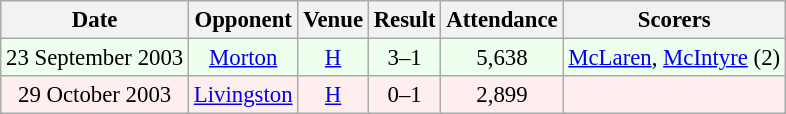<table class="wikitable sortable" style="font-size:95%; text-align:center">
<tr>
<th>Date</th>
<th>Opponent</th>
<th>Venue</th>
<th>Result</th>
<th>Attendance</th>
<th>Scorers</th>
</tr>
<tr style="background:#efe;">
<td>23 September 2003</td>
<td><a href='#'>Morton</a></td>
<td><a href='#'>H</a></td>
<td>3–1</td>
<td>5,638</td>
<td><a href='#'>McLaren</a>, <a href='#'>McIntyre</a> (2)</td>
</tr>
<tr style="background:#fee;">
<td>29 October 2003</td>
<td><a href='#'>Livingston</a></td>
<td><a href='#'>H</a></td>
<td>0–1</td>
<td>2,899</td>
<td></td>
</tr>
</table>
